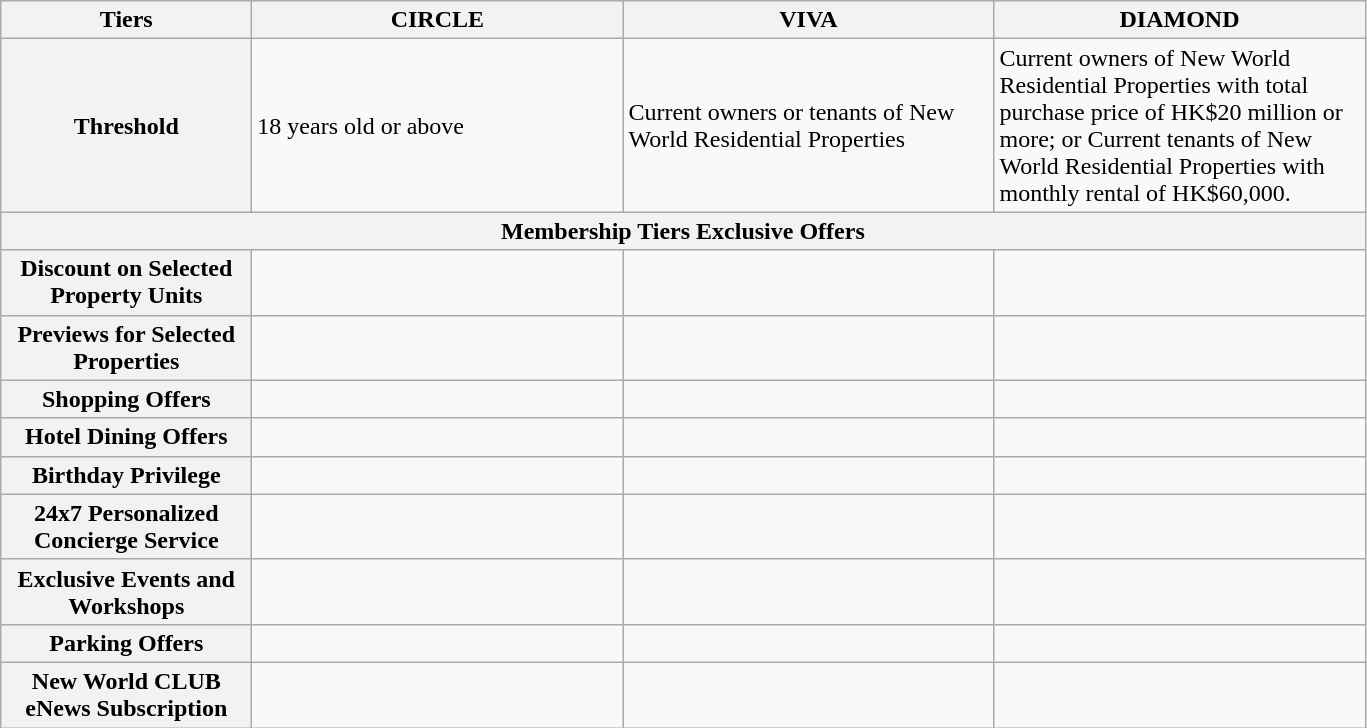<table class="wikitable">
<tr>
<th style=width:10em>Tiers</th>
<th style=width:15em>CIRCLE</th>
<th style=width:15em>VIVA</th>
<th style=width:15em>DIAMOND</th>
</tr>
<tr>
<th>Threshold</th>
<td>18 years old or above</td>
<td>Current owners or tenants of New World Residential Properties</td>
<td>Current owners of New World Residential Properties with total purchase price of HK$20 million or more; or Current tenants of New World Residential Properties with monthly rental of HK$60,000.</td>
</tr>
<tr align=center>
<th colspan="4">Membership Tiers Exclusive Offers</th>
</tr>
<tr>
<th>Discount on Selected Property Units</th>
<td></td>
<td></td>
<td></td>
</tr>
<tr>
<th>Previews for Selected Properties</th>
<td></td>
<td></td>
<td></td>
</tr>
<tr>
<th>Shopping Offers</th>
<td></td>
<td></td>
<td></td>
</tr>
<tr>
<th>Hotel Dining Offers</th>
<td></td>
<td></td>
<td></td>
</tr>
<tr>
<th>Birthday Privilege</th>
<td></td>
<td></td>
<td></td>
</tr>
<tr>
<th>24x7 Personalized Concierge Service</th>
<td></td>
<td></td>
<td></td>
</tr>
<tr>
<th>Exclusive Events and Workshops</th>
<td></td>
<td></td>
<td></td>
</tr>
<tr>
<th>Parking Offers</th>
<td></td>
<td></td>
<td></td>
</tr>
<tr>
<th>New World CLUB eNews Subscription</th>
<td></td>
<td></td>
<td></td>
</tr>
</table>
